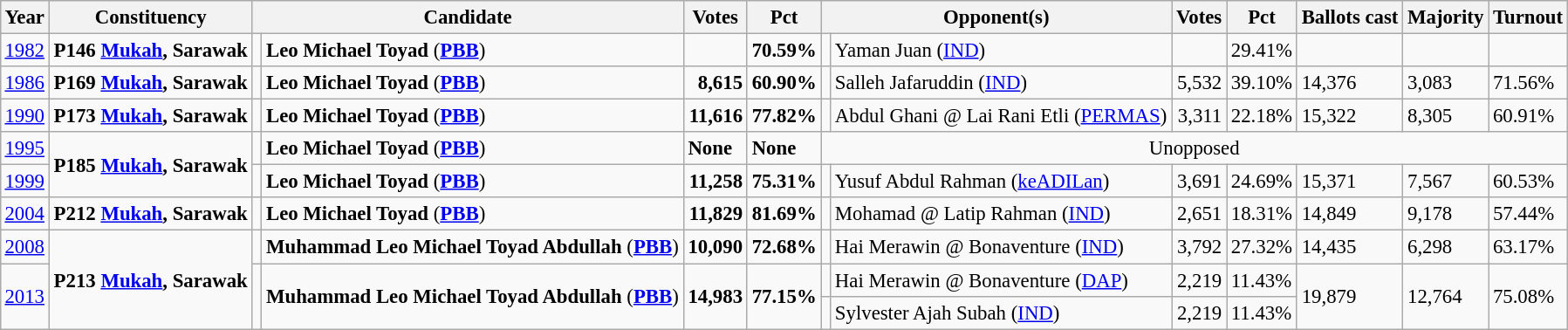<table class="wikitable" style="margin:0.5em ; font-size:95%">
<tr>
<th>Year</th>
<th>Constituency</th>
<th colspan=2>Candidate</th>
<th>Votes</th>
<th>Pct</th>
<th colspan=2>Opponent(s)</th>
<th>Votes</th>
<th>Pct</th>
<th>Ballots cast</th>
<th>Majority</th>
<th>Turnout</th>
</tr>
<tr>
<td><a href='#'>1982</a></td>
<td><strong>P146 <a href='#'>Mukah</a>, Sarawak</strong></td>
<td></td>
<td><strong>Leo Michael Toyad</strong> (<a href='#'><strong>PBB</strong></a>)</td>
<td align=right></td>
<td><strong>70.59%</strong></td>
<td></td>
<td>Yaman Juan (<a href='#'>IND</a>)</td>
<td align=right></td>
<td>29.41%</td>
<td></td>
<td></td>
<td></td>
</tr>
<tr>
<td><a href='#'>1986</a></td>
<td><strong>P169 <a href='#'>Mukah</a>, Sarawak</strong></td>
<td></td>
<td><strong>Leo Michael Toyad</strong> (<a href='#'><strong>PBB</strong></a>)</td>
<td align=right><strong>8,615</strong></td>
<td><strong>60.90%</strong></td>
<td></td>
<td>Salleh Jafaruddin (<a href='#'>IND</a>)</td>
<td align=right>5,532</td>
<td>39.10%</td>
<td>14,376</td>
<td>3,083</td>
<td>71.56%</td>
</tr>
<tr>
<td><a href='#'>1990</a></td>
<td><strong>P173 <a href='#'>Mukah</a>, Sarawak</strong></td>
<td></td>
<td><strong>Leo Michael Toyad</strong> (<a href='#'><strong>PBB</strong></a>)</td>
<td align=right><strong>11,616</strong></td>
<td><strong>77.82%</strong></td>
<td bgcolor=></td>
<td>Abdul Ghani @ Lai Rani Etli (<a href='#'>PERMAS</a>)</td>
<td align=right>3,311</td>
<td>22.18%</td>
<td>15,322</td>
<td>8,305</td>
<td>60.91%</td>
</tr>
<tr>
<td><a href='#'>1995</a></td>
<td rowspan=2><strong>P185 <a href='#'>Mukah</a>, Sarawak</strong></td>
<td></td>
<td><strong>Leo Michael Toyad</strong> (<a href='#'><strong>PBB</strong></a>)</td>
<td><strong>None</strong></td>
<td><strong>None</strong></td>
<td align=center colspan=9>Unopposed</td>
</tr>
<tr>
<td><a href='#'>1999</a></td>
<td></td>
<td><strong>Leo Michael Toyad</strong> (<a href='#'><strong>PBB</strong></a>)</td>
<td align=right><strong>11,258</strong></td>
<td><strong>75.31%</strong></td>
<td></td>
<td>Yusuf Abdul Rahman (<a href='#'>keADILan</a>)</td>
<td align=right>3,691</td>
<td>24.69%</td>
<td>15,371</td>
<td>7,567</td>
<td>60.53%</td>
</tr>
<tr>
<td><a href='#'>2004</a></td>
<td><strong>P212 <a href='#'>Mukah</a>, Sarawak</strong></td>
<td></td>
<td><strong>Leo Michael Toyad</strong> (<a href='#'><strong>PBB</strong></a>)</td>
<td align=right><strong>11,829</strong></td>
<td><strong>81.69%</strong></td>
<td></td>
<td>Mohamad @ Latip Rahman (<a href='#'>IND</a>)</td>
<td align=right>2,651</td>
<td>18.31%</td>
<td>14,849</td>
<td>9,178</td>
<td>57.44%</td>
</tr>
<tr>
<td><a href='#'>2008</a></td>
<td rowspan=3><strong>P213 <a href='#'>Mukah</a>, Sarawak</strong></td>
<td></td>
<td><strong>Muhammad Leo Michael Toyad Abdullah</strong> (<a href='#'><strong>PBB</strong></a>)</td>
<td align=right><strong>10,090</strong></td>
<td><strong>72.68%</strong></td>
<td></td>
<td>Hai Merawin @ Bonaventure (<a href='#'>IND</a>)</td>
<td align=right>3,792</td>
<td>27.32%</td>
<td>14,435</td>
<td>6,298</td>
<td>63.17%</td>
</tr>
<tr>
<td rowspan=2><a href='#'>2013</a></td>
<td rowspan=2 ></td>
<td rowspan=2><strong>Muhammad Leo Michael Toyad Abdullah</strong> (<a href='#'><strong>PBB</strong></a>)</td>
<td rowspan=2 align=right><strong>14,983</strong></td>
<td rowspan=2><strong>77.15%</strong></td>
<td></td>
<td>Hai Merawin @ Bonaventure (<a href='#'>DAP</a>)</td>
<td align=right>2,219</td>
<td>11.43%</td>
<td rowspan=2>19,879</td>
<td rowspan=2>12,764</td>
<td rowspan=2>75.08%</td>
</tr>
<tr>
<td></td>
<td>Sylvester Ajah Subah (<a href='#'>IND</a>)</td>
<td align=right>2,219</td>
<td>11.43%</td>
</tr>
</table>
